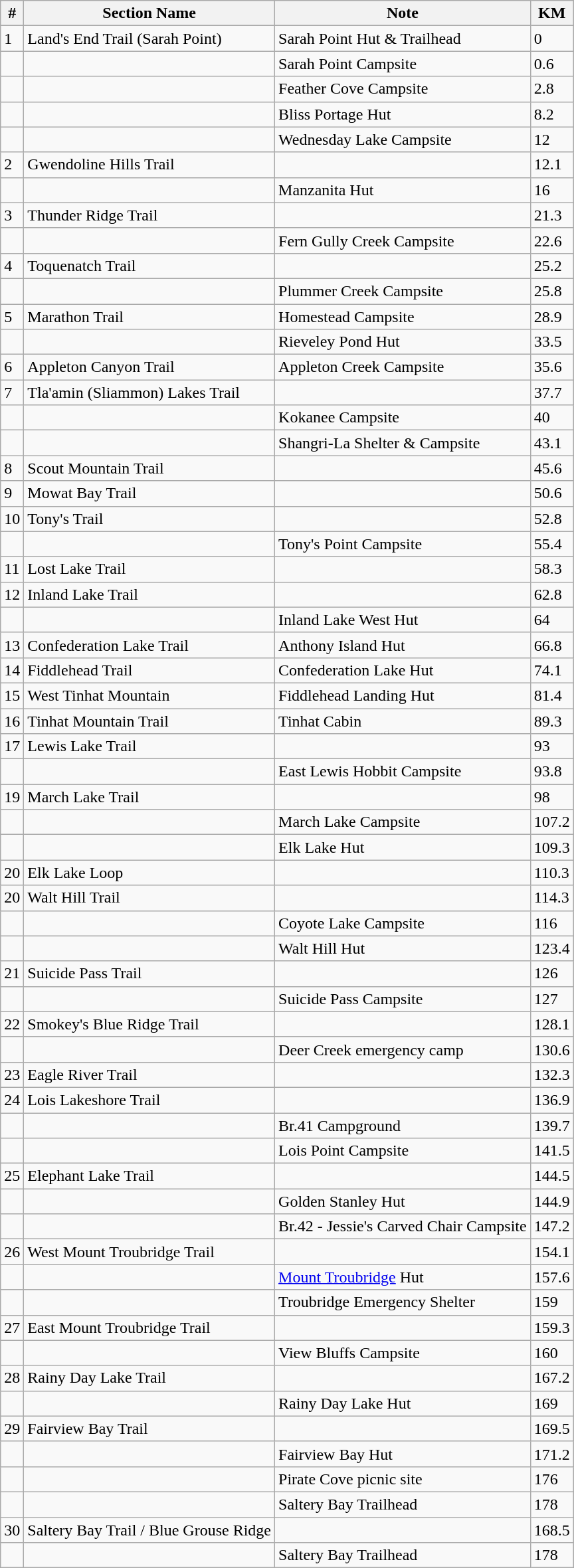<table class="wikitable">
<tr>
<th>#</th>
<th>Section Name</th>
<th>Note</th>
<th>KM</th>
</tr>
<tr>
<td>1</td>
<td>Land's End Trail (Sarah Point)</td>
<td>Sarah Point Hut & Trailhead</td>
<td>0</td>
</tr>
<tr>
<td></td>
<td></td>
<td>Sarah Point Campsite</td>
<td>0.6</td>
</tr>
<tr>
<td></td>
<td></td>
<td>Feather Cove Campsite</td>
<td>2.8</td>
</tr>
<tr>
<td></td>
<td></td>
<td>Bliss Portage Hut</td>
<td>8.2</td>
</tr>
<tr>
<td></td>
<td></td>
<td>Wednesday Lake Campsite</td>
<td>12</td>
</tr>
<tr>
<td>2</td>
<td>Gwendoline Hills Trail</td>
<td></td>
<td>12.1</td>
</tr>
<tr>
<td></td>
<td></td>
<td>Manzanita Hut</td>
<td>16</td>
</tr>
<tr>
<td>3</td>
<td>Thunder Ridge Trail</td>
<td></td>
<td>21.3</td>
</tr>
<tr>
<td></td>
<td></td>
<td>Fern Gully Creek Campsite</td>
<td>22.6</td>
</tr>
<tr>
<td>4</td>
<td>Toquenatch Trail</td>
<td></td>
<td>25.2</td>
</tr>
<tr>
<td></td>
<td></td>
<td>Plummer Creek Campsite</td>
<td>25.8</td>
</tr>
<tr>
<td>5</td>
<td>Marathon Trail</td>
<td>Homestead Campsite</td>
<td>28.9</td>
</tr>
<tr>
<td></td>
<td></td>
<td>Rieveley Pond Hut</td>
<td>33.5</td>
</tr>
<tr>
<td>6</td>
<td>Appleton Canyon Trail</td>
<td>Appleton Creek Campsite</td>
<td>35.6</td>
</tr>
<tr>
<td>7</td>
<td>Tla'amin (Sliammon) Lakes Trail</td>
<td></td>
<td>37.7</td>
</tr>
<tr>
<td></td>
<td></td>
<td>Kokanee Campsite</td>
<td>40</td>
</tr>
<tr>
<td></td>
<td></td>
<td>Shangri-La Shelter & Campsite</td>
<td>43.1</td>
</tr>
<tr>
<td>8</td>
<td>Scout Mountain Trail</td>
<td></td>
<td>45.6</td>
</tr>
<tr>
<td>9</td>
<td>Mowat Bay Trail</td>
<td></td>
<td>50.6</td>
</tr>
<tr>
<td>10</td>
<td>Tony's Trail</td>
<td></td>
<td>52.8</td>
</tr>
<tr>
<td></td>
<td></td>
<td>Tony's Point Campsite</td>
<td>55.4</td>
</tr>
<tr>
<td>11</td>
<td>Lost Lake Trail</td>
<td></td>
<td>58.3</td>
</tr>
<tr>
<td>12</td>
<td>Inland Lake Trail</td>
<td></td>
<td>62.8</td>
</tr>
<tr>
<td></td>
<td></td>
<td>Inland Lake West Hut</td>
<td>64</td>
</tr>
<tr>
<td>13</td>
<td>Confederation Lake Trail</td>
<td>Anthony Island Hut</td>
<td>66.8</td>
</tr>
<tr>
<td>14</td>
<td>Fiddlehead Trail</td>
<td>Confederation Lake Hut</td>
<td>74.1</td>
</tr>
<tr>
<td>15</td>
<td>West Tinhat Mountain</td>
<td>Fiddlehead Landing Hut</td>
<td>81.4</td>
</tr>
<tr>
<td>16</td>
<td>Tinhat Mountain Trail</td>
<td>Tinhat Cabin</td>
<td>89.3</td>
</tr>
<tr>
<td>17</td>
<td>Lewis Lake Trail</td>
<td></td>
<td>93</td>
</tr>
<tr>
<td></td>
<td></td>
<td>East Lewis Hobbit Campsite</td>
<td>93.8</td>
</tr>
<tr>
<td>19</td>
<td>March Lake Trail</td>
<td></td>
<td>98</td>
</tr>
<tr>
<td></td>
<td></td>
<td>March Lake Campsite</td>
<td>107.2</td>
</tr>
<tr>
<td></td>
<td></td>
<td>Elk Lake Hut</td>
<td>109.3</td>
</tr>
<tr>
<td>20</td>
<td>Elk Lake Loop</td>
<td></td>
<td>110.3</td>
</tr>
<tr>
<td>20</td>
<td>Walt Hill Trail</td>
<td></td>
<td>114.3</td>
</tr>
<tr>
<td></td>
<td></td>
<td>Coyote Lake Campsite</td>
<td>116</td>
</tr>
<tr>
<td></td>
<td></td>
<td>Walt Hill Hut</td>
<td>123.4</td>
</tr>
<tr>
<td>21</td>
<td>Suicide Pass Trail</td>
<td></td>
<td>126</td>
</tr>
<tr>
<td></td>
<td></td>
<td>Suicide Pass Campsite</td>
<td>127</td>
</tr>
<tr>
<td>22</td>
<td>Smokey's Blue Ridge Trail</td>
<td></td>
<td>128.1</td>
</tr>
<tr>
<td></td>
<td></td>
<td>Deer Creek emergency camp</td>
<td>130.6</td>
</tr>
<tr>
<td>23</td>
<td>Eagle River Trail</td>
<td></td>
<td>132.3</td>
</tr>
<tr>
<td>24</td>
<td>Lois Lakeshore Trail</td>
<td></td>
<td>136.9</td>
</tr>
<tr>
<td></td>
<td></td>
<td>Br.41 Campground</td>
<td>139.7</td>
</tr>
<tr>
<td></td>
<td></td>
<td>Lois Point Campsite</td>
<td>141.5</td>
</tr>
<tr>
<td>25</td>
<td>Elephant Lake Trail</td>
<td></td>
<td>144.5</td>
</tr>
<tr>
<td></td>
<td></td>
<td>Golden Stanley Hut</td>
<td>144.9</td>
</tr>
<tr>
<td></td>
<td></td>
<td>Br.42 - Jessie's Carved Chair Campsite</td>
<td>147.2</td>
</tr>
<tr>
<td>26</td>
<td>West Mount Troubridge Trail</td>
<td></td>
<td>154.1</td>
</tr>
<tr>
<td></td>
<td></td>
<td><a href='#'>Mount Troubridge</a> Hut</td>
<td>157.6</td>
</tr>
<tr>
<td></td>
<td></td>
<td>Troubridge Emergency Shelter</td>
<td>159</td>
</tr>
<tr>
<td>27</td>
<td>East Mount Troubridge Trail</td>
<td></td>
<td>159.3</td>
</tr>
<tr>
<td></td>
<td></td>
<td>View Bluffs Campsite</td>
<td>160</td>
</tr>
<tr>
<td>28</td>
<td>Rainy Day Lake Trail</td>
<td></td>
<td>167.2</td>
</tr>
<tr>
<td></td>
<td></td>
<td>Rainy Day Lake Hut</td>
<td>169</td>
</tr>
<tr>
<td>29</td>
<td>Fairview Bay Trail</td>
<td></td>
<td>169.5</td>
</tr>
<tr>
<td></td>
<td></td>
<td>Fairview Bay Hut</td>
<td>171.2</td>
</tr>
<tr>
<td></td>
<td></td>
<td>Pirate Cove picnic site</td>
<td>176</td>
</tr>
<tr>
<td></td>
<td></td>
<td>Saltery Bay Trailhead</td>
<td>178</td>
</tr>
<tr>
<td>30</td>
<td>Saltery Bay Trail / Blue Grouse Ridge</td>
<td></td>
<td>168.5</td>
</tr>
<tr>
<td></td>
<td></td>
<td>Saltery Bay Trailhead</td>
<td>178</td>
</tr>
</table>
